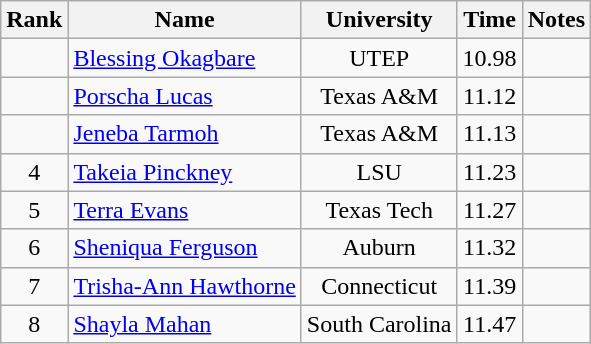<table class="wikitable sortable" style="text-align:center">
<tr>
<th>Rank</th>
<th>Name</th>
<th>University</th>
<th>Time</th>
<th>Notes</th>
</tr>
<tr>
<td></td>
<td align=left><a href='#'>Blessing Okagbare</a> </td>
<td>UTEP</td>
<td>10.98</td>
<td></td>
</tr>
<tr>
<td></td>
<td align=left><a href='#'>Porscha Lucas</a></td>
<td>Texas A&M</td>
<td>11.12</td>
<td></td>
</tr>
<tr>
<td></td>
<td align=left><a href='#'>Jeneba Tarmoh</a></td>
<td>Texas A&M</td>
<td>11.13</td>
<td></td>
</tr>
<tr>
<td>4</td>
<td align=left><a href='#'>Takeia Pinckney</a></td>
<td>LSU</td>
<td>11.23</td>
<td></td>
</tr>
<tr>
<td>5</td>
<td align=left><a href='#'>Terra Evans</a></td>
<td>Texas Tech</td>
<td>11.27</td>
<td></td>
</tr>
<tr>
<td>6</td>
<td align=left><a href='#'>Sheniqua Ferguson</a> </td>
<td>Auburn</td>
<td>11.32</td>
<td></td>
</tr>
<tr>
<td>7</td>
<td align=left><a href='#'>Trisha-Ann Hawthorne</a></td>
<td>Connecticut</td>
<td>11.39</td>
<td></td>
</tr>
<tr>
<td>8</td>
<td align=left><a href='#'>Shayla Mahan</a></td>
<td>South Carolina</td>
<td>11.47</td>
<td></td>
</tr>
</table>
